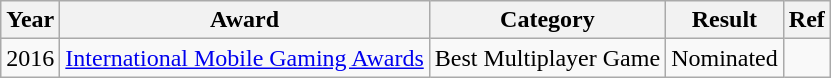<table class="wikitable">
<tr>
<th>Year</th>
<th>Award</th>
<th>Category</th>
<th>Result</th>
<th>Ref</th>
</tr>
<tr>
<td>2016</td>
<td><a href='#'>International Mobile Gaming Awards</a></td>
<td>Best Multiplayer Game</td>
<td>Nominated</td>
<td></td>
</tr>
</table>
